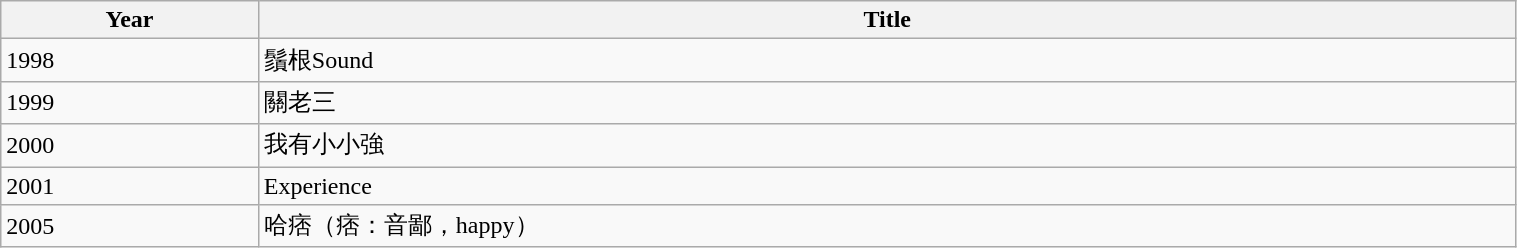<table class="wikitable" width="80%">
<tr>
<th style="width:17%">Year</th>
<th style="width:90%">Title</th>
</tr>
<tr>
<td>1998</td>
<td>鬚根Sound</td>
</tr>
<tr>
<td>1999</td>
<td>關老三</td>
</tr>
<tr>
<td>2000</td>
<td>我有小小強</td>
</tr>
<tr>
<td>2001</td>
<td>Experience</td>
</tr>
<tr>
<td>2005</td>
<td>哈痞（痞：音鄙，happy）</td>
</tr>
</table>
